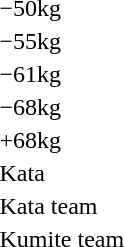<table>
<tr>
<td>−50kg</td>
<td></td>
<td></td>
<td><br></td>
</tr>
<tr>
<td>−55kg</td>
<td></td>
<td></td>
<td><br></td>
</tr>
<tr>
<td>−61kg</td>
<td></td>
<td></td>
<td><br></td>
</tr>
<tr>
<td>−68kg</td>
<td></td>
<td></td>
<td><br></td>
</tr>
<tr>
<td>+68kg</td>
<td></td>
<td></td>
<td><br></td>
</tr>
<tr>
<td>Kata</td>
<td></td>
<td></td>
<td><br></td>
</tr>
<tr>
<td>Kata team</td>
<td></td>
<td></td>
<td><br></td>
</tr>
<tr>
<td>Kumite team</td>
<td></td>
<td></td>
<td><br></td>
</tr>
</table>
